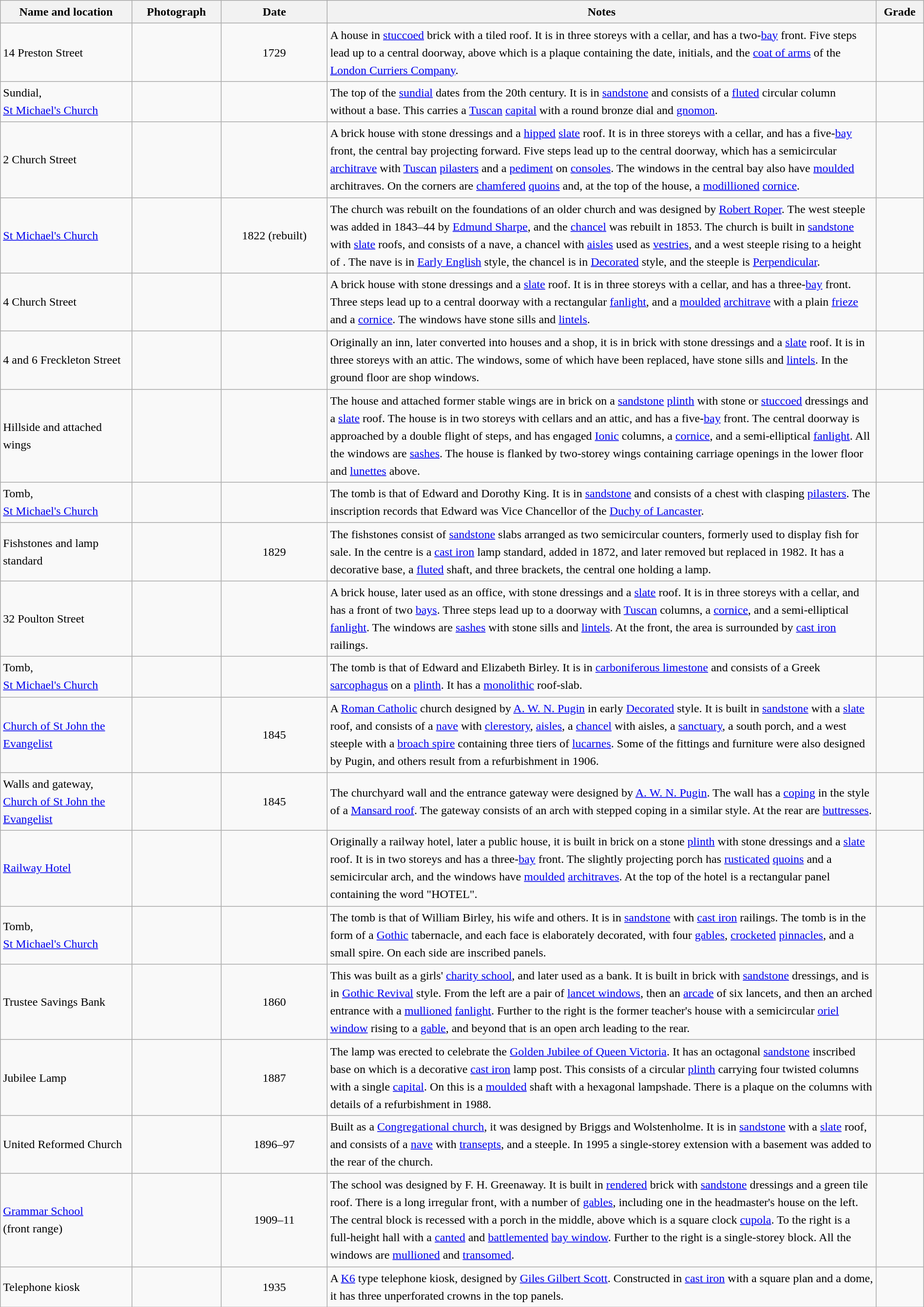<table class="wikitable sortable plainrowheaders" style="width:100%;border:0px;text-align:left;line-height:150%;">
<tr>
<th scope="col"  style="width:150px">Name and location</th>
<th scope="col"  style="width:100px" class="unsortable">Photograph</th>
<th scope="col"  style="width:120px">Date</th>
<th scope="col"  style="width:650px" class="unsortable">Notes</th>
<th scope="col"  style="width:50px">Grade</th>
</tr>
<tr>
<td>14 Preston Street<br><small></small></td>
<td></td>
<td align="center">1729</td>
<td>A house in <a href='#'>stuccoed</a> brick with a tiled roof.  It is in three storeys with a cellar, and has a two-<a href='#'>bay</a> front.  Five steps lead up to a central doorway, above which is a plaque containing the date, initials, and the <a href='#'>coat of arms</a> of the <a href='#'>London Curriers Company</a>.</td>
<td align="center" ></td>
</tr>
<tr>
<td>Sundial,<br><a href='#'>St Michael's Church</a><br><small></small></td>
<td></td>
<td align="center"></td>
<td>The top of the <a href='#'>sundial</a> dates from the 20th century.  It is in <a href='#'>sandstone</a> and consists of a <a href='#'>fluted</a> circular column without a base.  This carries a <a href='#'>Tuscan</a> <a href='#'>capital</a> with a round bronze dial and <a href='#'>gnomon</a>.</td>
<td align="center" ></td>
</tr>
<tr>
<td>2 Church Street<br><small></small></td>
<td></td>
<td align="center"></td>
<td>A brick house with stone dressings and a <a href='#'>hipped</a> <a href='#'>slate</a> roof.  It is in three storeys with a cellar, and has a five-<a href='#'>bay</a> front, the central bay projecting forward.  Five steps lead up to the central doorway, which has a semicircular <a href='#'>architrave</a> with <a href='#'>Tuscan</a> <a href='#'>pilasters</a> and a <a href='#'>pediment</a> on <a href='#'>consoles</a>.  The windows in the central bay also have <a href='#'>moulded</a> architraves.  On the corners are <a href='#'>chamfered</a> <a href='#'>quoins</a> and, at the top of the house, a <a href='#'>modillioned</a> <a href='#'>cornice</a>.</td>
<td align="center" ></td>
</tr>
<tr>
<td><a href='#'>St Michael's Church</a><br><small></small></td>
<td></td>
<td align="center">1822 (rebuilt)</td>
<td>The church was rebuilt on the foundations of an older church and was designed by <a href='#'>Robert Roper</a>.  The west steeple was added in 1843–44 by <a href='#'>Edmund Sharpe</a>, and the <a href='#'>chancel</a> was rebuilt in 1853.  The church is built in <a href='#'>sandstone</a> with <a href='#'>slate</a> roofs, and consists of a nave, a chancel with <a href='#'>aisles</a> used as <a href='#'>vestries</a>, and a west steeple rising to a height of .  The nave is in <a href='#'>Early English</a> style, the chancel is in <a href='#'>Decorated</a> style, and the steeple is <a href='#'>Perpendicular</a>.</td>
<td align="center" ></td>
</tr>
<tr>
<td>4 Church Street<br><small></small></td>
<td></td>
<td align="center"></td>
<td>A brick house with stone dressings and a <a href='#'>slate</a> roof.  It is in three storeys with a cellar, and has a three-<a href='#'>bay</a> front.  Three steps lead up to a central doorway with a rectangular <a href='#'>fanlight</a>, and a <a href='#'>moulded</a> <a href='#'>architrave</a> with a plain <a href='#'>frieze</a> and a <a href='#'>cornice</a>.  The windows have stone sills and <a href='#'>lintels</a>.</td>
<td align="center" ></td>
</tr>
<tr>
<td>4 and 6 Freckleton Street<br><small></small></td>
<td></td>
<td align="center"></td>
<td>Originally an inn, later converted into houses and a shop, it is in brick with stone dressings and a <a href='#'>slate</a> roof.  It is in three storeys with an attic.  The windows, some of which have been replaced, have stone sills and <a href='#'>lintels</a>.  In the ground floor are shop windows.</td>
<td align="center" ></td>
</tr>
<tr>
<td>Hillside and attached wings<br><small></small></td>
<td></td>
<td align="center"></td>
<td>The house and attached former stable wings are in brick on a <a href='#'>sandstone</a> <a href='#'>plinth</a> with stone or <a href='#'>stuccoed</a> dressings and a <a href='#'>slate</a> roof.  The house is in two storeys with cellars and an attic, and has a five-<a href='#'>bay</a> front.  The central doorway is approached by a double flight of steps, and has engaged <a href='#'>Ionic</a> columns, a <a href='#'>cornice</a>, and a semi-elliptical <a href='#'>fanlight</a>.  All the windows are <a href='#'>sashes</a>.  The house is flanked by two-storey wings containing carriage openings in the lower floor and <a href='#'>lunettes</a> above.</td>
<td align="center" ></td>
</tr>
<tr>
<td>Tomb,<br><a href='#'>St Michael's Church</a><br><small></small></td>
<td></td>
<td align="center"></td>
<td>The tomb is that of Edward and Dorothy King.  It is in <a href='#'>sandstone</a> and consists of a chest with clasping <a href='#'>pilasters</a>.  The inscription records that Edward was Vice Chancellor of the <a href='#'>Duchy of Lancaster</a>.</td>
<td align="center" ></td>
</tr>
<tr>
<td>Fishstones and lamp standard<br><small></small></td>
<td></td>
<td align="center">1829</td>
<td>The fishstones consist of <a href='#'>sandstone</a> slabs arranged as two semicircular counters, formerly used to display fish for sale.  In the centre is a <a href='#'>cast iron</a> lamp standard, added in 1872, and later removed but replaced in 1982.  It has a decorative base, a <a href='#'>fluted</a> shaft, and three brackets, the central one holding a lamp.</td>
<td align="center" ></td>
</tr>
<tr>
<td>32 Poulton Street<br><small></small></td>
<td></td>
<td align="center"></td>
<td>A brick house, later used as an office, with stone dressings and a <a href='#'>slate</a> roof.  It is in three storeys with a cellar, and has a front of two <a href='#'>bays</a>.  Three steps lead up to a doorway with <a href='#'>Tuscan</a> columns, a <a href='#'>cornice</a>, and a semi-elliptical <a href='#'>fanlight</a>.  The windows are <a href='#'>sashes</a> with stone sills and <a href='#'>lintels</a>.  At the front, the area is surrounded by <a href='#'>cast iron</a> railings.</td>
<td align="center" ></td>
</tr>
<tr>
<td>Tomb,<br><a href='#'>St Michael's Church</a><br><small></small></td>
<td></td>
<td align="center"></td>
<td>The tomb is that of Edward and Elizabeth Birley.  It is in <a href='#'>carboniferous limestone</a> and consists of a Greek <a href='#'>sarcophagus</a> on a <a href='#'>plinth</a>.  It has a <a href='#'>monolithic</a> roof-slab.</td>
<td align="center" ></td>
</tr>
<tr>
<td><a href='#'>Church of St John the Evangelist</a><br><small></small></td>
<td></td>
<td align="center">1845</td>
<td>A <a href='#'>Roman Catholic</a> church designed by <a href='#'>A. W. N. Pugin</a> in early <a href='#'>Decorated</a> style.  It is built in <a href='#'>sandstone</a> with a <a href='#'>slate</a> roof, and consists of a <a href='#'>nave</a> with <a href='#'>clerestory</a>, <a href='#'>aisles</a>, a <a href='#'>chancel</a> with aisles, a <a href='#'>sanctuary</a>, a south porch, and a west steeple with a <a href='#'>broach spire</a> containing three tiers of <a href='#'>lucarnes</a>.  Some of the fittings and furniture were also designed by Pugin, and others result from a refurbishment in 1906.</td>
<td align="center" ></td>
</tr>
<tr>
<td>Walls and gateway, <a href='#'>Church of St John the Evangelist</a><br><small></small></td>
<td></td>
<td align="center">1845</td>
<td>The churchyard wall and the entrance gateway were designed by <a href='#'>A. W. N. Pugin</a>.  The wall has a <a href='#'>coping</a> in the style of a <a href='#'>Mansard roof</a>.  The gateway consists of an arch with stepped coping in a similar style.  At the rear are <a href='#'>buttresses</a>.</td>
<td align="center" ></td>
</tr>
<tr>
<td><a href='#'>Railway Hotel</a><br><small></small></td>
<td></td>
<td align="center"></td>
<td>Originally a railway hotel, later a public house, it is built in brick on a stone <a href='#'>plinth</a> with stone dressings and a <a href='#'>slate</a> roof.  It is in two storeys and has a three-<a href='#'>bay</a> front.  The slightly projecting porch has <a href='#'>rusticated</a> <a href='#'>quoins</a> and a semicircular arch, and the windows have <a href='#'>moulded</a> <a href='#'>architraves</a>.  At the top of the hotel is a rectangular panel containing the word "HOTEL".</td>
<td align="center" ></td>
</tr>
<tr>
<td>Tomb,<br><a href='#'>St Michael's Church</a><br><small></small></td>
<td></td>
<td align="center"></td>
<td>The tomb is that of William Birley, his wife and others.  It is in <a href='#'>sandstone</a> with <a href='#'>cast iron</a> railings.  The tomb is in the form of a <a href='#'>Gothic</a> tabernacle, and each face is elaborately decorated, with four <a href='#'>gables</a>, <a href='#'>crocketed</a> <a href='#'>pinnacles</a>, and a small spire.  On each side are inscribed panels.</td>
<td align="center" ></td>
</tr>
<tr>
<td>Trustee Savings Bank<br><small></small></td>
<td></td>
<td align="center">1860</td>
<td>This was built as a girls' <a href='#'>charity school</a>, and later used as a bank.  It is built in brick with <a href='#'>sandstone</a> dressings, and is in <a href='#'>Gothic Revival</a> style.  From the left are a pair of <a href='#'>lancet windows</a>, then an <a href='#'>arcade</a> of six lancets, and then an arched entrance with a <a href='#'>mullioned</a> <a href='#'>fanlight</a>.  Further to the right is the former teacher's house with a semicircular <a href='#'>oriel window</a> rising to a <a href='#'>gable</a>, and beyond that is an open arch leading to the rear.</td>
<td align="center" ></td>
</tr>
<tr>
<td>Jubilee Lamp<br><small></small></td>
<td></td>
<td align="center">1887</td>
<td>The lamp was erected to celebrate the <a href='#'>Golden Jubilee of Queen Victoria</a>.  It has an octagonal <a href='#'>sandstone</a> inscribed base on which is a decorative <a href='#'>cast iron</a> lamp post.  This consists of a circular <a href='#'>plinth</a> carrying four twisted columns with a single <a href='#'>capital</a>.  On this is a <a href='#'>moulded</a> shaft with a hexagonal lampshade.  There is a plaque on the columns with details of a refurbishment in 1988.</td>
<td align="center" ></td>
</tr>
<tr>
<td>United Reformed Church<br><small></small></td>
<td></td>
<td align="center">1896–97</td>
<td>Built as a <a href='#'>Congregational church</a>, it was designed by Briggs and Wolstenholme.  It is in <a href='#'>sandstone</a> with a <a href='#'>slate</a> roof, and consists of a <a href='#'>nave</a> with <a href='#'>transepts</a>, and a steeple.  In 1995 a single-storey extension with a basement was added to the rear of the church.</td>
<td align="center" ></td>
</tr>
<tr>
<td><a href='#'>Grammar School</a><br>(front range)<br><small></small></td>
<td></td>
<td align="center">1909–11</td>
<td>The school was designed by F. H. Greenaway.  It is built in <a href='#'>rendered</a> brick with <a href='#'>sandstone</a> dressings and a green tile roof.  There is a long irregular front, with a number of <a href='#'>gables</a>, including one in the headmaster's house on the left.  The central block is recessed with a porch in the middle, above which is a square clock <a href='#'>cupola</a>.  To the right is a full-height hall with a <a href='#'>canted</a> and <a href='#'>battlemented</a> <a href='#'>bay window</a>.  Further to the right is a single-storey block.  All the windows are <a href='#'>mullioned</a> and <a href='#'>transomed</a>.</td>
<td align="center" ></td>
</tr>
<tr>
<td>Telephone kiosk<br><small></small></td>
<td></td>
<td align="center">1935</td>
<td>A <a href='#'>K6</a> type telephone kiosk, designed by <a href='#'>Giles Gilbert Scott</a>.  Constructed in <a href='#'>cast iron</a> with a square plan and a dome, it has three unperforated crowns in the top panels.</td>
<td align="center" ></td>
</tr>
<tr>
</tr>
</table>
